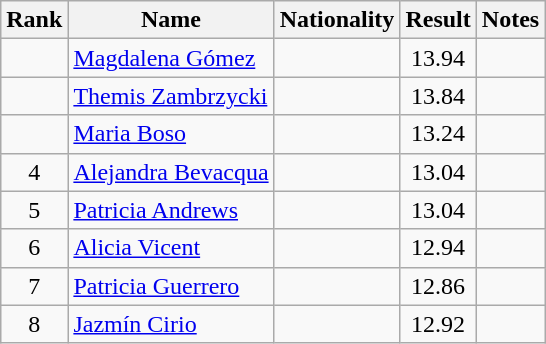<table class="wikitable sortable" style="text-align:center">
<tr>
<th>Rank</th>
<th>Name</th>
<th>Nationality</th>
<th>Result</th>
<th>Notes</th>
</tr>
<tr>
<td></td>
<td align=left><a href='#'>Magdalena Gómez</a></td>
<td align=left></td>
<td>13.94</td>
<td></td>
</tr>
<tr>
<td></td>
<td align=left><a href='#'>Themis Zambrzycki</a></td>
<td align=left></td>
<td>13.84</td>
<td></td>
</tr>
<tr>
<td></td>
<td align=left><a href='#'>Maria Boso</a></td>
<td align=left></td>
<td>13.24</td>
<td></td>
</tr>
<tr>
<td>4</td>
<td align=left><a href='#'>Alejandra Bevacqua</a></td>
<td align=left></td>
<td>13.04</td>
<td></td>
</tr>
<tr>
<td>5</td>
<td align=left><a href='#'>Patricia Andrews</a></td>
<td align=left></td>
<td>13.04</td>
<td></td>
</tr>
<tr>
<td>6</td>
<td align=left><a href='#'>Alicia Vicent</a></td>
<td align=left></td>
<td>12.94</td>
<td></td>
</tr>
<tr>
<td>7</td>
<td align=left><a href='#'>Patricia Guerrero</a></td>
<td align=left></td>
<td>12.86</td>
<td></td>
</tr>
<tr>
<td>8</td>
<td align=left><a href='#'>Jazmín Cirio</a></td>
<td align=left></td>
<td>12.92</td>
<td></td>
</tr>
</table>
